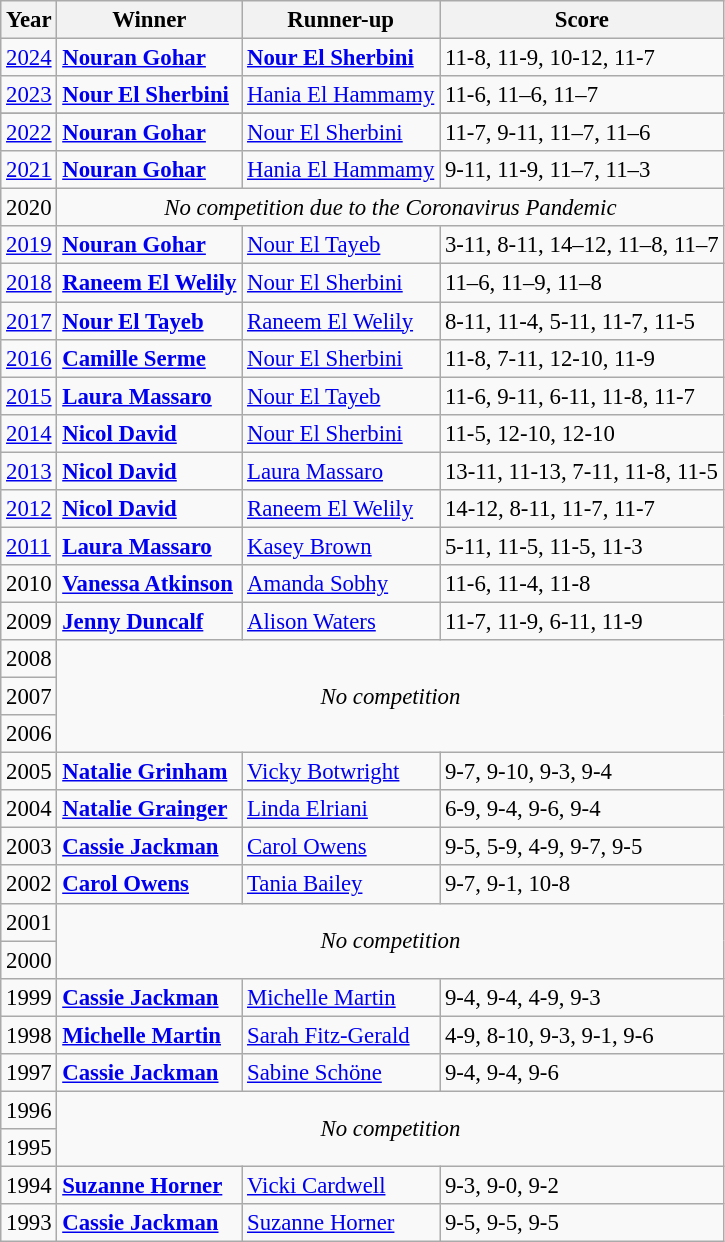<table class="wikitable"style="font-size:95%;">
<tr>
<th>Year</th>
<th>Winner</th>
<th>Runner-up</th>
<th>Score</th>
</tr>
<tr>
<td><a href='#'>2024</a></td>
<td> <strong><a href='#'>Nouran Gohar</a></strong></td>
<td> <strong><a href='#'>Nour El Sherbini</a></strong></td>
<td>11-8, 11-9, 10-12, 11-7</td>
</tr>
<tr>
<td><a href='#'>2023</a></td>
<td> <strong><a href='#'>Nour El Sherbini</a></strong></td>
<td> <a href='#'>Hania El Hammamy</a></td>
<td>11-6, 11–6, 11–7</td>
</tr>
<tr>
</tr>
<tr>
<td><a href='#'>2022</a></td>
<td> <strong><a href='#'>Nouran Gohar</a></strong></td>
<td> <a href='#'>Nour El Sherbini</a></td>
<td>11-7, 9-11, 11–7, 11–6</td>
</tr>
<tr>
<td><a href='#'>2021</a></td>
<td> <strong><a href='#'>Nouran Gohar</a></strong></td>
<td> <a href='#'>Hania El Hammamy</a></td>
<td>9-11, 11-9, 11–7, 11–3</td>
</tr>
<tr>
<td>2020</td>
<td rowspan=1 colspan=3 align="center"><em>No competition due to the Coronavirus Pandemic</em></td>
</tr>
<tr>
<td><a href='#'>2019</a></td>
<td> <strong><a href='#'>Nouran Gohar</a></strong></td>
<td> <a href='#'>Nour El Tayeb</a></td>
<td>3-11, 8-11, 14–12, 11–8, 11–7</td>
</tr>
<tr>
<td><a href='#'>2018</a></td>
<td> <strong><a href='#'>Raneem El Welily</a></strong></td>
<td> <a href='#'>Nour El Sherbini</a></td>
<td>11–6, 11–9, 11–8</td>
</tr>
<tr>
<td><a href='#'>2017</a></td>
<td> <strong><a href='#'>Nour El Tayeb</a></strong></td>
<td> <a href='#'>Raneem El Welily</a></td>
<td>8-11, 11-4, 5-11, 11-7, 11-5</td>
</tr>
<tr>
<td><a href='#'>2016</a></td>
<td> <strong><a href='#'>Camille Serme</a></strong></td>
<td> <a href='#'>Nour El Sherbini</a></td>
<td>11-8, 7-11, 12-10, 11-9</td>
</tr>
<tr>
<td><a href='#'>2015</a></td>
<td> <strong><a href='#'>Laura Massaro</a></strong></td>
<td> <a href='#'>Nour El Tayeb</a></td>
<td>11-6, 9-11, 6-11, 11-8, 11-7</td>
</tr>
<tr>
<td><a href='#'>2014</a></td>
<td> <strong><a href='#'>Nicol David</a></strong></td>
<td> <a href='#'>Nour El Sherbini</a></td>
<td>11-5, 12-10, 12-10</td>
</tr>
<tr>
<td><a href='#'>2013</a></td>
<td> <strong><a href='#'>Nicol David</a></strong></td>
<td> <a href='#'>Laura Massaro</a></td>
<td>13-11, 11-13, 7-11, 11-8, 11-5</td>
</tr>
<tr>
<td><a href='#'>2012</a></td>
<td> <strong><a href='#'>Nicol David</a></strong></td>
<td> <a href='#'>Raneem El Welily</a></td>
<td>14-12, 8-11, 11-7, 11-7</td>
</tr>
<tr>
<td><a href='#'>2011</a></td>
<td> <strong><a href='#'>Laura Massaro</a></strong></td>
<td> <a href='#'>Kasey Brown</a></td>
<td>5-11, 11-5, 11-5, 11-3</td>
</tr>
<tr>
<td>2010</td>
<td> <strong><a href='#'>Vanessa Atkinson</a></strong></td>
<td> <a href='#'>Amanda Sobhy</a></td>
<td>11-6, 11-4, 11-8</td>
</tr>
<tr>
<td>2009</td>
<td> <strong><a href='#'>Jenny Duncalf</a></strong></td>
<td> <a href='#'>Alison Waters</a></td>
<td>11-7, 11-9, 6-11, 11-9</td>
</tr>
<tr>
<td>2008</td>
<td rowspan=3 colspan=3 align="center"><em>No competition</em></td>
</tr>
<tr>
<td>2007</td>
</tr>
<tr>
<td>2006</td>
</tr>
<tr>
<td>2005</td>
<td> <strong><a href='#'>Natalie Grinham</a></strong></td>
<td> <a href='#'>Vicky Botwright</a></td>
<td>9-7, 9-10, 9-3, 9-4</td>
</tr>
<tr>
<td>2004</td>
<td> <strong><a href='#'>Natalie Grainger</a></strong></td>
<td> <a href='#'>Linda Elriani</a></td>
<td>6-9, 9-4, 9-6, 9-4</td>
</tr>
<tr>
<td>2003</td>
<td> <strong><a href='#'>Cassie Jackman</a></strong></td>
<td> <a href='#'>Carol Owens</a></td>
<td>9-5, 5-9, 4-9, 9-7, 9-5</td>
</tr>
<tr>
<td>2002</td>
<td> <strong><a href='#'>Carol Owens</a></strong></td>
<td> <a href='#'>Tania Bailey</a></td>
<td>9-7, 9-1, 10-8</td>
</tr>
<tr>
<td>2001</td>
<td rowspan=2 colspan=3 align="center"><em>No competition</em></td>
</tr>
<tr>
<td>2000</td>
</tr>
<tr>
<td>1999</td>
<td> <strong><a href='#'>Cassie Jackman</a></strong></td>
<td> <a href='#'>Michelle Martin</a></td>
<td>9-4, 9-4, 4-9, 9-3</td>
</tr>
<tr>
<td>1998</td>
<td> <strong><a href='#'>Michelle Martin</a></strong></td>
<td> <a href='#'>Sarah Fitz-Gerald</a></td>
<td>4-9, 8-10, 9-3, 9-1, 9-6</td>
</tr>
<tr>
<td>1997</td>
<td> <strong><a href='#'>Cassie Jackman</a></strong></td>
<td> <a href='#'>Sabine Schöne</a></td>
<td>9-4, 9-4, 9-6</td>
</tr>
<tr>
<td>1996</td>
<td rowspan=2 colspan=3 align="center"><em>No competition</em></td>
</tr>
<tr>
<td>1995</td>
</tr>
<tr>
<td>1994</td>
<td> <strong><a href='#'>Suzanne Horner</a></strong></td>
<td> <a href='#'>Vicki Cardwell</a></td>
<td>9-3, 9-0, 9-2</td>
</tr>
<tr>
<td>1993</td>
<td> <strong><a href='#'>Cassie Jackman</a></strong></td>
<td> <a href='#'>Suzanne Horner</a></td>
<td>9-5, 9-5, 9-5</td>
</tr>
</table>
